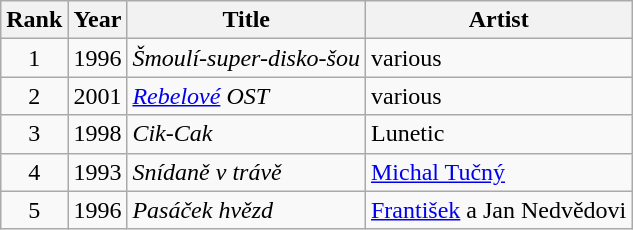<table class="wikitable">
<tr>
<th>Rank</th>
<th>Year</th>
<th>Title</th>
<th>Artist</th>
</tr>
<tr>
<td style="text-align:center;">1</td>
<td>1996</td>
<td><em>Šmoulí-super-disko-šou</em></td>
<td>various</td>
</tr>
<tr>
<td style="text-align:center;">2</td>
<td>2001</td>
<td><em><a href='#'>Rebelové</a> OST</em></td>
<td>various</td>
</tr>
<tr>
<td style="text-align:center;">3</td>
<td>1998</td>
<td><em>Cik-Cak</em></td>
<td>Lunetic</td>
</tr>
<tr>
<td style="text-align:center;">4</td>
<td>1993</td>
<td><em>Snídaně v trávě</em></td>
<td><a href='#'>Michal Tučný</a></td>
</tr>
<tr>
<td style="text-align:center;">5</td>
<td>1996</td>
<td><em>Pasáček hvězd</em></td>
<td><a href='#'>František</a> a Jan Nedvědovi</td>
</tr>
</table>
